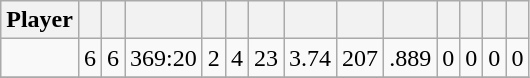<table class="wikitable sortable" style="text-align:center;">
<tr>
<th>Player</th>
<th></th>
<th></th>
<th></th>
<th></th>
<th></th>
<th></th>
<th></th>
<th></th>
<th></th>
<th></th>
<th></th>
<th></th>
<th></th>
</tr>
<tr>
<td></td>
<td>6</td>
<td>6</td>
<td>369:20</td>
<td>2</td>
<td>4</td>
<td>23</td>
<td>3.74</td>
<td>207</td>
<td>.889</td>
<td>0</td>
<td>0</td>
<td>0</td>
<td>0</td>
</tr>
<tr>
</tr>
</table>
